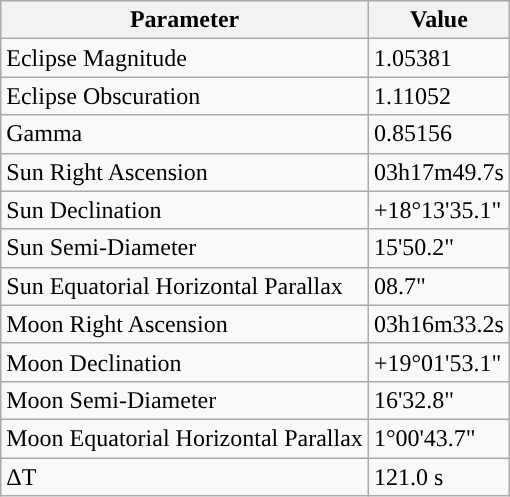<table class="wikitable">
<tr>
<th>Parameter</th>
<th>Value</th>
</tr>
<tr>
<td>Eclipse Magnitude</td>
<td>1.05381</td>
</tr>
<tr>
<td>Eclipse Obscuration</td>
<td>1.11052</td>
</tr>
<tr>
<td>Gamma</td>
<td>0.85156</td>
</tr>
<tr>
<td>Sun Right Ascension</td>
<td>03h17m49.7s</td>
</tr>
<tr>
<td>Sun Declination</td>
<td>+18°13'35.1"</td>
</tr>
<tr>
<td>Sun Semi-Diameter</td>
<td>15'50.2"</td>
</tr>
<tr>
<td>Sun Equatorial Horizontal Parallax</td>
<td>08.7"</td>
</tr>
<tr>
<td>Moon Right Ascension</td>
<td>03h16m33.2s</td>
</tr>
<tr>
<td>Moon Declination</td>
<td>+19°01'53.1"</td>
</tr>
<tr>
<td>Moon Semi-Diameter</td>
<td>16'32.8"</td>
</tr>
<tr>
<td>Moon Equatorial Horizontal Parallax</td>
<td>1°00'43.7"</td>
</tr>
<tr>
<td>ΔT</td>
<td>121.0 s</td>
</tr>
</table>
